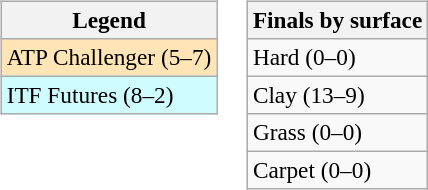<table>
<tr valign=top>
<td><br><table class=wikitable style=font-size:97%>
<tr>
<th>Legend</th>
</tr>
<tr bgcolor=moccasin>
<td>ATP Challenger (5–7)</td>
</tr>
<tr bgcolor=cffcff>
<td>ITF Futures (8–2)</td>
</tr>
</table>
</td>
<td><br><table class=wikitable style=font-size:97%>
<tr>
<th>Finals by surface</th>
</tr>
<tr>
<td>Hard (0–0)</td>
</tr>
<tr>
<td>Clay (13–9)</td>
</tr>
<tr>
<td>Grass (0–0)</td>
</tr>
<tr>
<td>Carpet (0–0)</td>
</tr>
</table>
</td>
</tr>
</table>
